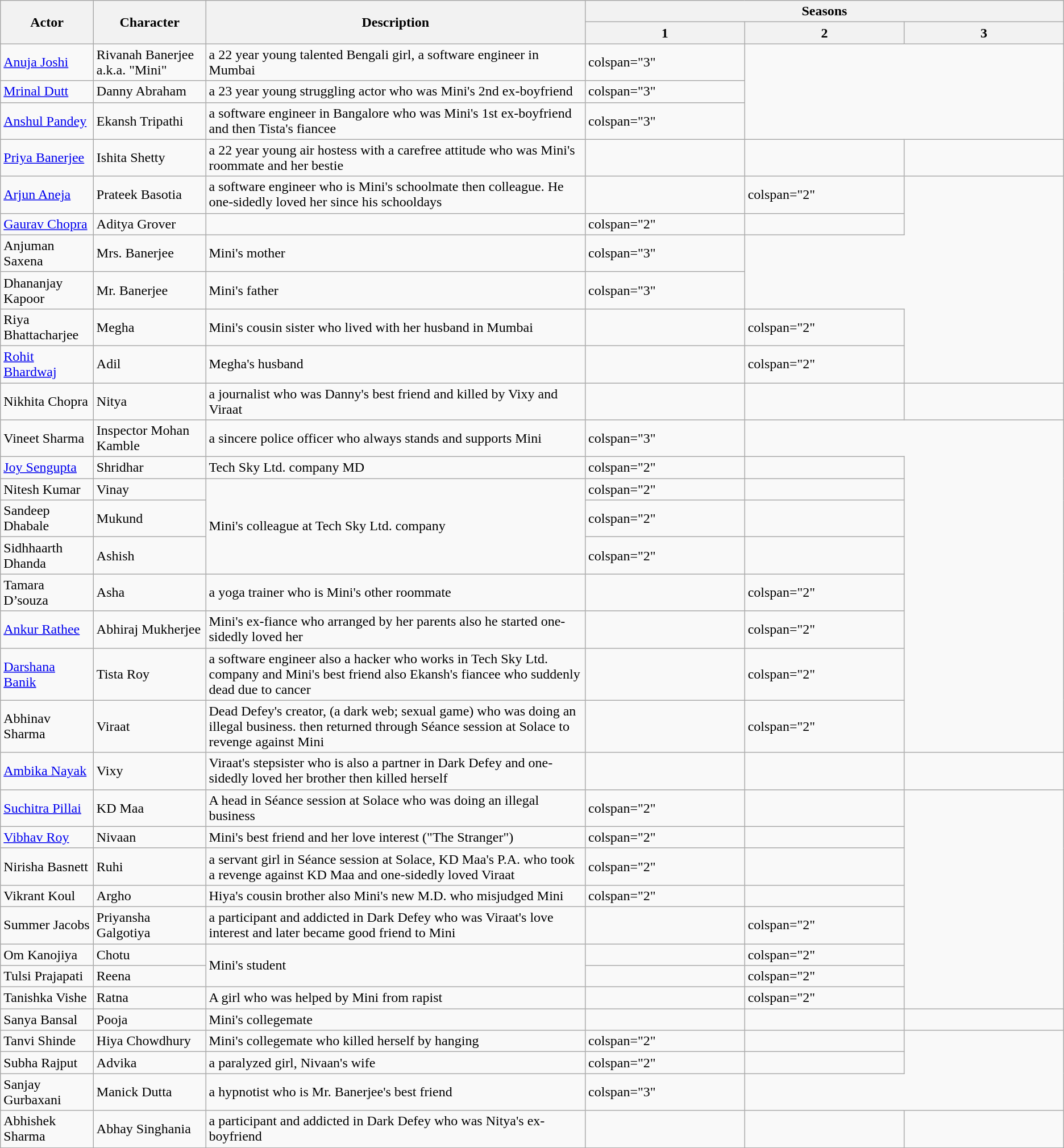<table class="wikitable">
<tr>
<th rowspan="2">Actor</th>
<th rowspan="2">Character</th>
<th rowspan="2">Description</th>
<th colspan="3">Seasons</th>
</tr>
<tr>
<th style="width:15%;">1</th>
<th style="width:15%;">2</th>
<th style="width:15%;">3</th>
</tr>
<tr>
<td><a href='#'>Anuja Joshi</a></td>
<td>Rivanah Banerjee a.k.a. "Mini"</td>
<td>a 22 year young talented Bengali girl, a software engineer in Mumbai</td>
<td>colspan="3" </td>
</tr>
<tr>
<td><a href='#'>Mrinal Dutt</a></td>
<td>Danny Abraham</td>
<td>a 23 year young struggling actor who was Mini's 2nd ex-boyfriend</td>
<td>colspan="3" </td>
</tr>
<tr>
<td><a href='#'>Anshul Pandey</a></td>
<td>Ekansh Tripathi</td>
<td>a software engineer in Bangalore who was Mini's 1st ex-boyfriend and then Tista's fiancee</td>
<td>colspan="3" </td>
</tr>
<tr>
<td><a href='#'>Priya Banerjee</a></td>
<td>Ishita Shetty</td>
<td>a 22 year young air hostess with a carefree attitude who was Mini's roommate and her bestie</td>
<td></td>
<td></td>
<td></td>
</tr>
<tr>
<td><a href='#'>Arjun Aneja</a></td>
<td>Prateek Basotia</td>
<td>a software engineer who is Mini's schoolmate then colleague. He one-sidedly loved her since his schooldays</td>
<td></td>
<td>colspan="2" </td>
</tr>
<tr>
<td><a href='#'>Gaurav Chopra</a></td>
<td>Aditya Grover</td>
<td></td>
<td>colspan="2" </td>
<td></td>
</tr>
<tr>
<td>Anjuman Saxena</td>
<td>Mrs. Banerjee</td>
<td>Mini's mother</td>
<td>colspan="3" </td>
</tr>
<tr>
<td>Dhananjay Kapoor</td>
<td>Mr. Banerjee</td>
<td>Mini's father</td>
<td>colspan="3" </td>
</tr>
<tr>
<td>Riya Bhattacharjee</td>
<td>Megha</td>
<td>Mini's cousin sister who lived with her husband in Mumbai</td>
<td></td>
<td>colspan="2" </td>
</tr>
<tr>
<td><a href='#'>Rohit Bhardwaj</a></td>
<td>Adil</td>
<td>Megha's husband</td>
<td></td>
<td>colspan="2" </td>
</tr>
<tr>
<td>Nikhita Chopra</td>
<td>Nitya</td>
<td>a journalist who was Danny's best friend and killed by Vixy and Viraat</td>
<td></td>
<td></td>
<td></td>
</tr>
<tr>
<td>Vineet Sharma</td>
<td>Inspector Mohan Kamble</td>
<td>a sincere police officer who always stands and supports Mini</td>
<td>colspan="3" </td>
</tr>
<tr>
<td><a href='#'>Joy Sengupta</a></td>
<td>Shridhar</td>
<td>Tech Sky Ltd. company MD</td>
<td>colspan="2" </td>
<td></td>
</tr>
<tr>
<td>Nitesh Kumar</td>
<td>Vinay</td>
<td rowspan="3">Mini's colleague at Tech Sky Ltd. company</td>
<td>colspan="2" </td>
<td></td>
</tr>
<tr>
<td>Sandeep Dhabale</td>
<td>Mukund</td>
<td>colspan="2" </td>
<td></td>
</tr>
<tr>
<td>Sidhhaarth Dhanda</td>
<td>Ashish</td>
<td>colspan="2" </td>
<td></td>
</tr>
<tr>
<td>Tamara D’souza</td>
<td>Asha</td>
<td>a yoga trainer who is Mini's other roommate</td>
<td></td>
<td>colspan="2" </td>
</tr>
<tr>
<td><a href='#'>Ankur Rathee</a></td>
<td>Abhiraj Mukherjee</td>
<td>Mini's ex-fiance who arranged by her parents also he started one-sidedly loved her</td>
<td></td>
<td>colspan="2" </td>
</tr>
<tr>
<td><a href='#'>Darshana Banik</a></td>
<td>Tista Roy</td>
<td>a software engineer also a hacker who works in Tech Sky Ltd. company and Mini's best friend also Ekansh's fiancee who suddenly dead due to cancer</td>
<td></td>
<td>colspan="2" </td>
</tr>
<tr>
<td>Abhinav Sharma</td>
<td>Viraat</td>
<td>Dead Defey's creator, (a dark web; sexual game) who was doing an illegal business. then returned through Séance session at Solace to revenge against Mini</td>
<td></td>
<td>colspan="2" </td>
</tr>
<tr>
<td><a href='#'>Ambika Nayak</a></td>
<td>Vixy</td>
<td>Viraat's stepsister who is also a partner in Dark Defey and one-sidedly loved her brother then killed herself</td>
<td></td>
<td></td>
<td></td>
</tr>
<tr>
<td><a href='#'>Suchitra Pillai</a></td>
<td>KD Maa</td>
<td>A head in Séance session at Solace who was doing an illegal business</td>
<td>colspan="2" </td>
<td></td>
</tr>
<tr>
<td><a href='#'>Vibhav Roy</a></td>
<td>Nivaan</td>
<td>Mini's best friend and her love interest ("The Stranger")</td>
<td>colspan="2" </td>
<td></td>
</tr>
<tr>
<td>Nirisha Basnett</td>
<td>Ruhi</td>
<td>a servant girl in Séance session at Solace, KD Maa's P.A. who took a revenge against KD Maa and one-sidedly loved Viraat</td>
<td>colspan="2" </td>
<td></td>
</tr>
<tr>
<td>Vikrant Koul</td>
<td>Argho</td>
<td>Hiya's cousin brother also Mini's new M.D. who misjudged Mini</td>
<td>colspan="2" </td>
<td></td>
</tr>
<tr>
<td>Summer Jacobs</td>
<td>Priyansha Galgotiya</td>
<td>a participant and addicted in Dark Defey who was Viraat's love interest and later became good friend to Mini</td>
<td></td>
<td>colspan="2" </td>
</tr>
<tr>
<td>Om Kanojiya</td>
<td>Chotu</td>
<td rowspan="2">Mini's student</td>
<td></td>
<td>colspan="2" </td>
</tr>
<tr>
<td>Tulsi Prajapati</td>
<td>Reena</td>
<td></td>
<td>colspan="2" </td>
</tr>
<tr>
<td>Tanishka Vishe</td>
<td>Ratna</td>
<td>A girl who was helped by Mini from rapist</td>
<td></td>
<td>colspan="2" </td>
</tr>
<tr>
<td>Sanya Bansal</td>
<td>Pooja</td>
<td>Mini's collegemate</td>
<td></td>
<td></td>
<td></td>
</tr>
<tr>
<td>Tanvi Shinde</td>
<td>Hiya Chowdhury</td>
<td>Mini's collegemate who killed herself by hanging</td>
<td>colspan="2" </td>
<td></td>
</tr>
<tr>
<td>Subha Rajput</td>
<td>Advika</td>
<td>a paralyzed girl, Nivaan's wife</td>
<td>colspan="2" </td>
<td></td>
</tr>
<tr>
<td>Sanjay Gurbaxani</td>
<td>Manick Dutta</td>
<td>a hypnotist who is Mr. Banerjee's best friend</td>
<td>colspan="3" </td>
</tr>
<tr>
<td>Abhishek Sharma</td>
<td>Abhay Singhania</td>
<td>a participant and addicted in Dark Defey who was Nitya's ex-boyfriend</td>
<td></td>
<td></td>
<td></td>
</tr>
</table>
